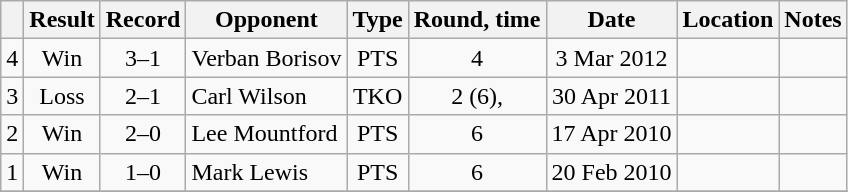<table class="wikitable" style="text-align:center">
<tr>
<th></th>
<th>Result</th>
<th>Record</th>
<th>Opponent</th>
<th>Type</th>
<th>Round, time</th>
<th>Date</th>
<th>Location</th>
<th>Notes</th>
</tr>
<tr>
<td>4</td>
<td>Win</td>
<td>3–1</td>
<td style="text-align:left;">Verban Borisov</td>
<td>PTS</td>
<td>4</td>
<td>3 Mar 2012</td>
<td style="text-align:left;"></td>
<td></td>
</tr>
<tr>
<td>3</td>
<td>Loss</td>
<td>2–1</td>
<td style="text-align:left;">Carl Wilson</td>
<td>TKO</td>
<td>2 (6), </td>
<td>30 Apr 2011</td>
<td style="text-align:left;"></td>
<td></td>
</tr>
<tr>
<td>2</td>
<td>Win</td>
<td>2–0</td>
<td style="text-align:left;">Lee Mountford</td>
<td>PTS</td>
<td>6</td>
<td>17 Apr 2010</td>
<td style="text-align:left;"></td>
<td></td>
</tr>
<tr>
<td>1</td>
<td>Win</td>
<td>1–0</td>
<td style="text-align:left;">Mark Lewis</td>
<td>PTS</td>
<td>6</td>
<td>20 Feb 2010</td>
<td style="text-align:left;"></td>
<td></td>
</tr>
<tr>
</tr>
</table>
